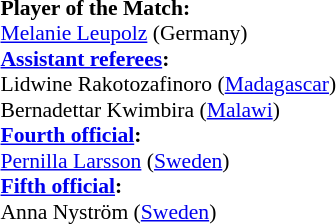<table width=50% style="font-size: 90%">
<tr>
<td><br><strong>Player of the Match:</strong>
<br><a href='#'>Melanie Leupolz</a> (Germany)<br><strong><a href='#'>Assistant referees</a>:</strong>
<br>Lidwine Rakotozafinoro (<a href='#'>Madagascar</a>)
<br>Bernadettar Kwimbira (<a href='#'>Malawi</a>)
<br><strong><a href='#'>Fourth official</a>:</strong>
<br><a href='#'>Pernilla Larsson</a> (<a href='#'>Sweden</a>)
<br><strong><a href='#'>Fifth official</a>:</strong>
<br>Anna Nyström (<a href='#'>Sweden</a>)</td>
</tr>
</table>
